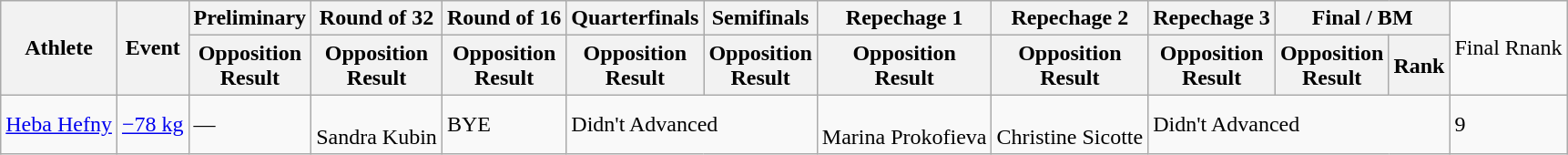<table class="wikitable">
<tr>
<th rowspan="2">Athlete</th>
<th rowspan="2">Event</th>
<th>Preliminary</th>
<th>Round of 32</th>
<th>Round of 16</th>
<th>Quarterfinals</th>
<th>Semifinals</th>
<th>Repechage 1</th>
<th>Repechage 2</th>
<th>Repechage 3</th>
<th colspan="2">Final / <abbr>BM</abbr></th>
<td rowspan="2">Final Rnank</td>
</tr>
<tr>
<th>Opposition<br>Result</th>
<th>Opposition<br>Result</th>
<th>Opposition<br>Result</th>
<th>Opposition<br>Result</th>
<th>Opposition<br>Result</th>
<th>Opposition<br>Result</th>
<th>Opposition<br>Result</th>
<th>Opposition<br>Result</th>
<th>Opposition<br>Result</th>
<th>Rank</th>
</tr>
<tr>
<td><a href='#'>Heba Hefny</a></td>
<td><a href='#'>−78 kg</a></td>
<td>—</td>
<td><br>Sandra Kubin</td>
<td>BYE</td>
<td colspan="2">Didn't Advanced</td>
<td><br>Marina Prokofieva</td>
<td><br>Christine Sicotte</td>
<td colspan="3">Didn't Advanced</td>
<td>9</td>
</tr>
</table>
